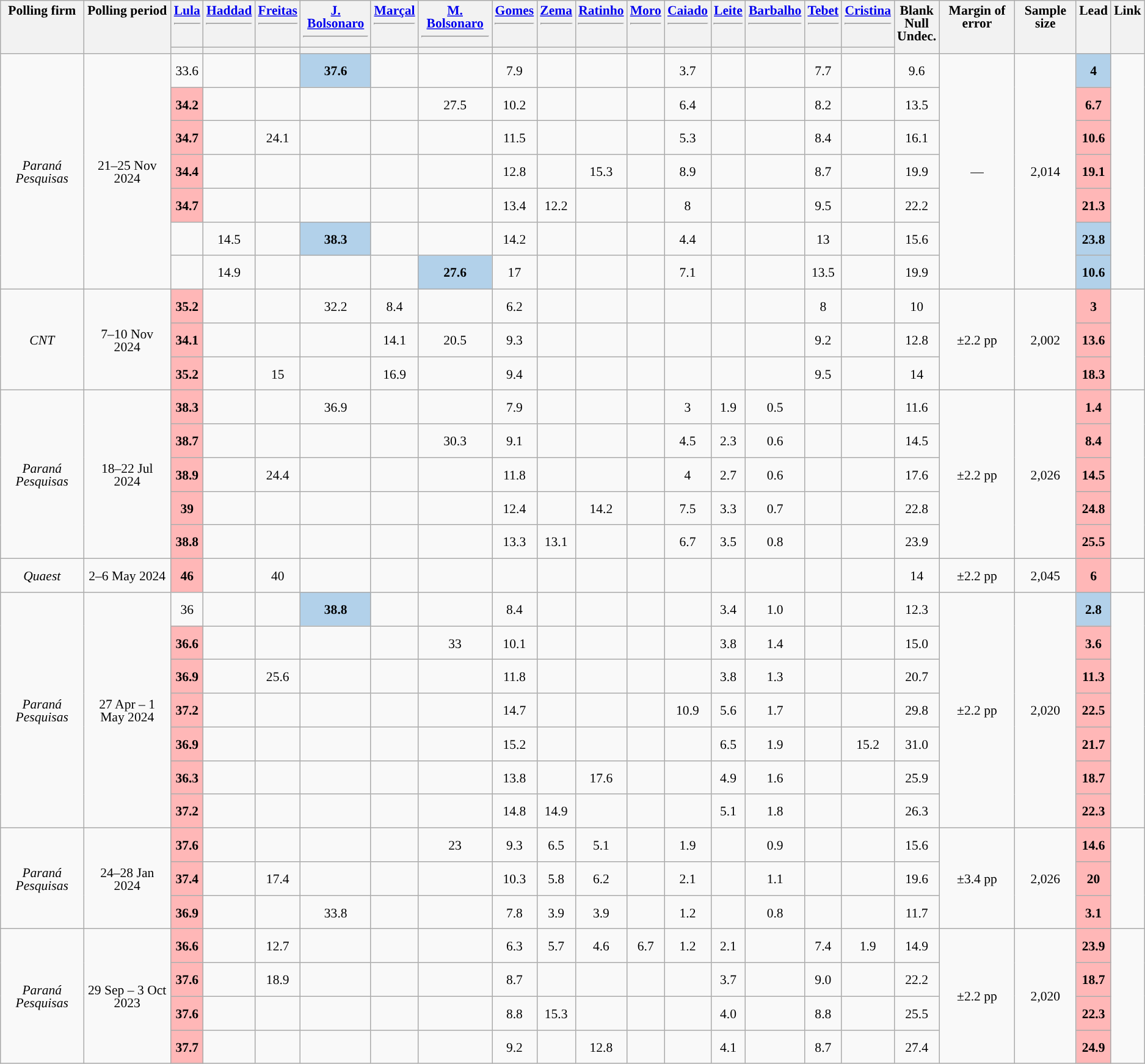<table class="wikitable" style="text-align:center;font-size:90%;line-height:14px">
<tr valign=top>
<th rowspan="2">Polling firm</th>
<th rowspan="2">Polling period</th>
<th><a href='#'>Lula</a><hr></th>
<th><a href='#'>Haddad</a><hr></th>
<th><a href='#'>Freitas</a><hr></th>
<th><a href='#'>J. Bolsonaro</a><hr></th>
<th><a href='#'>Marçal</a><hr></th>
<th><a href='#'>M. Bolsonaro</a><hr></th>
<th><a href='#'>Gomes</a><hr></th>
<th><a href='#'>Zema</a><hr></th>
<th><a href='#'>Ratinho</a><hr></th>
<th><a href='#'>Moro</a><hr></th>
<th><a href='#'>Caiado</a><hr></th>
<th><a href='#'>Leite</a><hr></th>
<th><a href='#'>Barbalho</a><hr></th>
<th><a href='#'>Tebet</a><hr></th>
<th><a href='#'>Cristina</a><hr></th>
<th rowspan="2">Blank<br>Null<br>Undec.<br></th>
<th rowspan="2">Margin of error<br></th>
<th rowspan="2">Sample size</th>
<th rowspan="2">Lead</th>
<th rowspan="2">Link</th>
</tr>
<tr>
<th style=background:></th>
<th style=background:></th>
<th style="background:"></th>
<th style="background:"></th>
<th style=background:></th>
<th style="background:"></th>
<th style=background:></th>
<th style=background:></th>
<th style=background:></th>
<th style="background:"></th>
<th style="background:"></th>
<th style=background:></th>
<th style="background:"></th>
<th style="background:"></th>
<th style="background:"></th>
</tr>
<tr>
<td rowspan="7"><em>Paraná Pesquisas</em></td>
<td rowspan="7">21–25 Nov 2024</td>
<td>33.6</td>
<td></td>
<td></td>
<td style="background:#b2d1ea;font-weight:bold;height:30px">37.6</td>
<td></td>
<td></td>
<td>7.9</td>
<td></td>
<td></td>
<td></td>
<td>3.7</td>
<td></td>
<td></td>
<td>7.7</td>
<td></td>
<td>9.6</td>
<td rowspan="7">—</td>
<td rowspan="7">2,014</td>
<td style="background:#b2d1ea;font-weight:bold">4</td>
<td rowspan="7"></td>
</tr>
<tr>
<td style="background:#ffb7b7;font-weight:bold;height:30px">34.2</td>
<td></td>
<td></td>
<td></td>
<td></td>
<td>27.5</td>
<td>10.2</td>
<td></td>
<td></td>
<td></td>
<td>6.4</td>
<td></td>
<td></td>
<td>8.2</td>
<td></td>
<td>13.5</td>
<td style="background:#ffb7b7;font-weight:bold">6.7</td>
</tr>
<tr>
<td style="background:#ffb7b7;font-weight:bold;height:30px">34.7</td>
<td></td>
<td>24.1</td>
<td></td>
<td></td>
<td></td>
<td>11.5</td>
<td></td>
<td></td>
<td></td>
<td>5.3</td>
<td></td>
<td></td>
<td>8.4</td>
<td></td>
<td>16.1</td>
<td style="background:#ffb7b7;font-weight:bold">10.6</td>
</tr>
<tr>
<td style="background:#ffb7b7;font-weight:bold;height:30px">34.4</td>
<td></td>
<td></td>
<td></td>
<td></td>
<td></td>
<td>12.8</td>
<td></td>
<td>15.3</td>
<td></td>
<td>8.9</td>
<td></td>
<td></td>
<td>8.7</td>
<td></td>
<td>19.9</td>
<td style="background:#ffb7b7;font-weight:bold">19.1</td>
</tr>
<tr>
<td style="background:#ffb7b7;font-weight:bold;height:30px">34.7</td>
<td></td>
<td></td>
<td></td>
<td></td>
<td></td>
<td>13.4</td>
<td>12.2</td>
<td></td>
<td></td>
<td>8</td>
<td></td>
<td></td>
<td>9.5</td>
<td></td>
<td>22.2</td>
<td style="background:#ffb7b7;font-weight:bold">21.3</td>
</tr>
<tr>
<td></td>
<td>14.5</td>
<td></td>
<td style="background:#b2d1ea;font-weight:bold;height:30px">38.3</td>
<td></td>
<td></td>
<td>14.2</td>
<td></td>
<td></td>
<td></td>
<td>4.4</td>
<td></td>
<td></td>
<td>13</td>
<td></td>
<td>15.6</td>
<td style="background:#b2d1ea;font-weight:bold">23.8</td>
</tr>
<tr>
<td></td>
<td>14.9</td>
<td></td>
<td></td>
<td></td>
<td style="background:#b2d1ea;font-weight:bold;height:30px">27.6</td>
<td>17</td>
<td></td>
<td></td>
<td></td>
<td>7.1</td>
<td></td>
<td></td>
<td>13.5</td>
<td></td>
<td>19.9</td>
<td style="background:#b2d1ea;font-weight:bold">10.6</td>
</tr>
<tr>
<td rowspan="3"><em>CNT</em></td>
<td rowspan="3">7–10 Nov 2024</td>
<td style="background:#ffb7b7;font-weight:bold;height:30px">35.2</td>
<td></td>
<td></td>
<td>32.2</td>
<td>8.4</td>
<td></td>
<td>6.2</td>
<td></td>
<td></td>
<td></td>
<td></td>
<td></td>
<td></td>
<td>8</td>
<td></td>
<td>10</td>
<td rowspan="3">±2.2 pp</td>
<td rowspan="3">2,002</td>
<td style="background:#ffb7b7;font-weight:bold">3</td>
<td rowspan="3"></td>
</tr>
<tr>
<td style="background:#ffb7b7;font-weight:bold;height:30px">34.1</td>
<td></td>
<td></td>
<td></td>
<td>14.1</td>
<td>20.5</td>
<td>9.3</td>
<td></td>
<td></td>
<td></td>
<td></td>
<td></td>
<td></td>
<td>9.2</td>
<td></td>
<td>12.8</td>
<td style="background:#ffb7b7;font-weight:bold">13.6</td>
</tr>
<tr>
<td style="background:#ffb7b7;font-weight:bold;height:30px">35.2</td>
<td></td>
<td>15</td>
<td></td>
<td>16.9</td>
<td></td>
<td>9.4</td>
<td></td>
<td></td>
<td></td>
<td></td>
<td></td>
<td></td>
<td>9.5</td>
<td></td>
<td>14</td>
<td style="background:#ffb7b7;font-weight:bold">18.3</td>
</tr>
<tr>
<td rowspan="5"><em>Paraná Pesquisas</em></td>
<td rowspan="5">18–22 Jul 2024</td>
<td style="background:#ffb7b7;font-weight:bold;height:30px">38.3</td>
<td></td>
<td></td>
<td>36.9</td>
<td></td>
<td></td>
<td>7.9</td>
<td></td>
<td></td>
<td></td>
<td>3</td>
<td>1.9</td>
<td>0.5</td>
<td></td>
<td></td>
<td>11.6</td>
<td rowspan="5">±2.2 pp</td>
<td rowspan="5">2,026</td>
<td style="background:#ffb7b7;font-weight:bold">1.4</td>
<td rowspan="5"></td>
</tr>
<tr>
<td style="background:#ffb7b7;font-weight:bold;height:30px">38.7</td>
<td></td>
<td></td>
<td></td>
<td></td>
<td>30.3</td>
<td>9.1</td>
<td></td>
<td></td>
<td></td>
<td>4.5</td>
<td>2.3</td>
<td>0.6</td>
<td></td>
<td></td>
<td>14.5</td>
<td style="background:#ffb7b7;font-weight:bold">8.4</td>
</tr>
<tr>
<td style="background:#ffb7b7;font-weight:bold;height:30px">38.9</td>
<td></td>
<td>24.4</td>
<td></td>
<td></td>
<td></td>
<td>11.8</td>
<td></td>
<td></td>
<td></td>
<td>4</td>
<td>2.7</td>
<td>0.6</td>
<td></td>
<td></td>
<td>17.6</td>
<td style="background:#ffb7b7;font-weight:bold">14.5</td>
</tr>
<tr>
<td style="background:#ffb7b7;font-weight:bold;height:30px">39</td>
<td></td>
<td></td>
<td></td>
<td></td>
<td></td>
<td>12.4</td>
<td></td>
<td>14.2</td>
<td></td>
<td>7.5</td>
<td>3.3</td>
<td>0.7</td>
<td></td>
<td></td>
<td>22.8</td>
<td style="background:#ffb7b7;font-weight:bold">24.8</td>
</tr>
<tr>
<td style="background:#ffb7b7;font-weight:bold;height:30px">38.8</td>
<td></td>
<td></td>
<td></td>
<td></td>
<td></td>
<td>13.3</td>
<td>13.1</td>
<td></td>
<td></td>
<td>6.7</td>
<td>3.5</td>
<td>0.8</td>
<td></td>
<td></td>
<td>23.9</td>
<td style="background:#ffb7b7;font-weight:bold">25.5</td>
</tr>
<tr>
<td><em>Quaest</em></td>
<td>2–6 May 2024</td>
<td style="background:#ffb7b7;font-weight:bold;height:30px">46</td>
<td></td>
<td>40</td>
<td></td>
<td></td>
<td></td>
<td></td>
<td></td>
<td></td>
<td></td>
<td></td>
<td></td>
<td></td>
<td></td>
<td></td>
<td>14</td>
<td>±2.2 pp</td>
<td>2,045</td>
<td style="background:#ffb7b7;font-weight:bold">6</td>
<td></td>
</tr>
<tr>
<td rowspan="7"><em>Paraná Pesquisas</em></td>
<td rowspan="7">27 Apr – 1 May 2024</td>
<td>36</td>
<td></td>
<td></td>
<td style="background:#b2d1ea;font-weight:bold;height:30px">38.8</td>
<td></td>
<td></td>
<td>8.4</td>
<td></td>
<td></td>
<td></td>
<td></td>
<td>3.4</td>
<td>1.0</td>
<td></td>
<td></td>
<td>12.3</td>
<td rowspan="7">±2.2 pp</td>
<td rowspan="7">2,020</td>
<td style="background:#b2d1ea;font-weight:bold">2.8</td>
<td rowspan="7"></td>
</tr>
<tr>
<td style="background:#ffb7b7;font-weight:bold;height:30px">36.6</td>
<td></td>
<td></td>
<td></td>
<td></td>
<td>33</td>
<td>10.1</td>
<td></td>
<td></td>
<td></td>
<td></td>
<td>3.8</td>
<td>1.4</td>
<td></td>
<td></td>
<td>15.0</td>
<td style="background:#ffb7b7;font-weight:bold">3.6</td>
</tr>
<tr>
<td style="background:#ffb7b7;font-weight:bold;height:30px">36.9</td>
<td></td>
<td>25.6</td>
<td></td>
<td></td>
<td></td>
<td>11.8</td>
<td></td>
<td></td>
<td></td>
<td></td>
<td>3.8</td>
<td>1.3</td>
<td></td>
<td></td>
<td>20.7</td>
<td style="background:#ffb7b7;font-weight:bold">11.3</td>
</tr>
<tr>
<td style="background:#ffb7b7;font-weight:bold;height:30px">37.2</td>
<td></td>
<td></td>
<td></td>
<td></td>
<td></td>
<td>14.7</td>
<td></td>
<td></td>
<td></td>
<td>10.9</td>
<td>5.6</td>
<td>1.7</td>
<td></td>
<td></td>
<td>29.8</td>
<td style="background:#ffb7b7;font-weight:bold">22.5</td>
</tr>
<tr>
<td style="background:#ffb7b7;font-weight:bold;height:30px">36.9</td>
<td></td>
<td></td>
<td></td>
<td></td>
<td></td>
<td>15.2</td>
<td></td>
<td></td>
<td></td>
<td></td>
<td>6.5</td>
<td>1.9</td>
<td></td>
<td>15.2</td>
<td>31.0</td>
<td style="background:#ffb7b7;font-weight:bold">21.7</td>
</tr>
<tr>
<td style="background:#ffb7b7;font-weight:bold;height:30px">36.3</td>
<td></td>
<td></td>
<td></td>
<td></td>
<td></td>
<td>13.8</td>
<td></td>
<td>17.6</td>
<td></td>
<td></td>
<td>4.9</td>
<td>1.6</td>
<td></td>
<td></td>
<td>25.9</td>
<td style="background:#ffb7b7;font-weight:bold">18.7</td>
</tr>
<tr>
<td style="background:#ffb7b7;font-weight:bold;height:30px">37.2</td>
<td></td>
<td></td>
<td></td>
<td></td>
<td></td>
<td>14.8</td>
<td>14.9</td>
<td></td>
<td></td>
<td></td>
<td>5.1</td>
<td>1.8</td>
<td></td>
<td></td>
<td>26.3</td>
<td style="background:#ffb7b7;font-weight:bold">22.3</td>
</tr>
<tr>
<td rowspan="3"><em>Paraná Pesquisas</em></td>
<td rowspan="3">24–28 Jan 2024</td>
<td style="background:#ffb7b7;font-weight:bold;height:30px">37.6</td>
<td></td>
<td></td>
<td></td>
<td></td>
<td>23</td>
<td>9.3</td>
<td>6.5</td>
<td>5.1</td>
<td></td>
<td>1.9</td>
<td></td>
<td>0.9</td>
<td></td>
<td></td>
<td>15.6</td>
<td rowspan="3">±3.4 pp</td>
<td rowspan="3">2,026</td>
<td style="background:#ffb7b7;font-weight:bold">14.6</td>
<td rowspan="3"></td>
</tr>
<tr>
<td style="background:#ffb7b7;font-weight:bold;height:30px">37.4</td>
<td></td>
<td>17.4</td>
<td></td>
<td></td>
<td></td>
<td>10.3</td>
<td>5.8</td>
<td>6.2</td>
<td></td>
<td>2.1</td>
<td></td>
<td>1.1</td>
<td></td>
<td></td>
<td>19.6</td>
<td style="background:#ffb7b7;font-weight:bold">20</td>
</tr>
<tr>
<td style="background:#ffb7b7;font-weight:bold;height:30px">36.9</td>
<td></td>
<td></td>
<td>33.8</td>
<td></td>
<td></td>
<td>7.8</td>
<td>3.9</td>
<td>3.9</td>
<td></td>
<td>1.2</td>
<td></td>
<td>0.8</td>
<td></td>
<td></td>
<td>11.7</td>
<td style="background:#ffb7b7;font-weight:bold">3.1</td>
</tr>
<tr>
<td rowspan="4"><em>Paraná Pesquisas</em></td>
<td rowspan="4">29 Sep – 3 Oct 2023</td>
<td style="background:#ffb7b7;font-weight:bold;height:30px">36.6</td>
<td></td>
<td>12.7</td>
<td></td>
<td></td>
<td></td>
<td>6.3</td>
<td>5.7</td>
<td>4.6</td>
<td>6.7</td>
<td>1.2</td>
<td>2.1</td>
<td></td>
<td>7.4</td>
<td>1.9</td>
<td>14.9</td>
<td rowspan="4">±2.2 pp</td>
<td rowspan="4">2,020</td>
<td style="background:#ffb7b7;font-weight:bold">23.9</td>
<td rowspan="4"></td>
</tr>
<tr>
<td style="background:#ffb7b7;font-weight:bold;height:30px">37.6</td>
<td></td>
<td>18.9</td>
<td></td>
<td></td>
<td></td>
<td>8.7</td>
<td></td>
<td></td>
<td></td>
<td></td>
<td>3.7</td>
<td></td>
<td>9.0</td>
<td></td>
<td>22.2</td>
<td style="background:#ffb7b7;font-weight:bold">18.7</td>
</tr>
<tr>
<td style="background:#ffb7b7;font-weight:bold;height:30px">37.6</td>
<td></td>
<td></td>
<td></td>
<td></td>
<td></td>
<td>8.8</td>
<td>15.3</td>
<td></td>
<td></td>
<td></td>
<td>4.0</td>
<td></td>
<td>8.8</td>
<td></td>
<td>25.5</td>
<td style="background:#ffb7b7;font-weight:bold">22.3</td>
</tr>
<tr>
<td style="background:#ffb7b7;font-weight:bold;height:30px">37.7</td>
<td></td>
<td></td>
<td></td>
<td></td>
<td></td>
<td>9.2</td>
<td></td>
<td>12.8</td>
<td></td>
<td></td>
<td>4.1</td>
<td></td>
<td>8.7</td>
<td></td>
<td>27.4</td>
<td style="background:#ffb7b7;font-weight:bold">24.9</td>
</tr>
</table>
